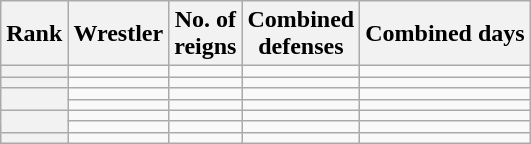<table class="wikitable sortable" style="text-align:center;">
<tr>
<th>Rank</th>
<th>Wrestler</th>
<th>No. of<br>reigns</th>
<th>Combined<br>defenses</th>
<th>Combined days</th>
</tr>
<tr>
<th></th>
<td></td>
<td></td>
<td></td>
<td></td>
</tr>
<tr>
<th></th>
<td></td>
<td></td>
<td></td>
<td></td>
</tr>
<tr>
<th rowspan=2></th>
<td></td>
<td></td>
<td></td>
<td></td>
</tr>
<tr>
<td></td>
<td></td>
<td></td>
<td></td>
</tr>
<tr>
<th rowspan=2></th>
<td></td>
<td></td>
<td></td>
<td></td>
</tr>
<tr>
<td></td>
<td></td>
<td></td>
<td></td>
</tr>
<tr>
<th></th>
<td></td>
<td></td>
<td></td>
<td></td>
</tr>
</table>
